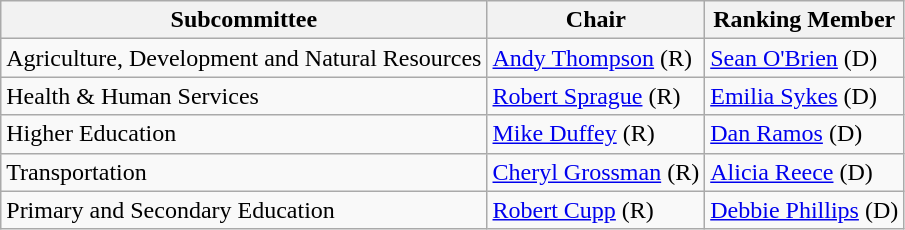<table class="wikitable">
<tr>
<th>Subcommittee</th>
<th>Chair</th>
<th>Ranking Member</th>
</tr>
<tr>
<td>Agriculture, Development and Natural Resources</td>
<td><a href='#'>Andy Thompson</a> (R)</td>
<td><a href='#'>Sean O'Brien</a> (D)</td>
</tr>
<tr>
<td>Health & Human Services</td>
<td><a href='#'>Robert Sprague</a> (R)</td>
<td><a href='#'>Emilia Sykes</a> (D)</td>
</tr>
<tr>
<td>Higher Education</td>
<td><a href='#'>Mike Duffey</a> (R)</td>
<td><a href='#'>Dan Ramos</a> (D)</td>
</tr>
<tr>
<td>Transportation</td>
<td><a href='#'>Cheryl Grossman</a> (R)</td>
<td><a href='#'>Alicia Reece</a> (D)</td>
</tr>
<tr>
<td>Primary and Secondary Education</td>
<td><a href='#'>Robert Cupp</a> (R)</td>
<td><a href='#'>Debbie Phillips</a> (D)</td>
</tr>
</table>
